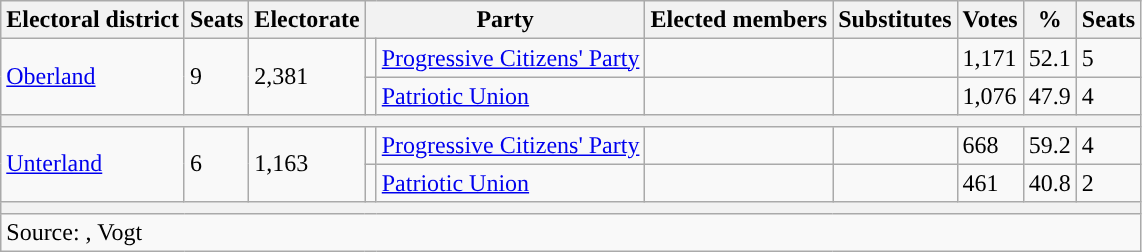<table class="wikitable">
<tr>
<th>Electoral district</th>
<th>Seats</th>
<th>Electorate</th>
<th colspan="2">Party</th>
<th>Elected members</th>
<th>Substitutes</th>
<th>Votes</th>
<th>%</th>
<th>Seats</th>
</tr>
<tr>
<td rowspan="2"><a href='#'>Oberland</a></td>
<td rowspan="2">9</td>
<td rowspan="2">2,381</td>
<td></td>
<td><a href='#'>Progressive Citizens' Party</a></td>
<td></td>
<td></td>
<td>1,171</td>
<td>52.1</td>
<td>5</td>
</tr>
<tr>
<td></td>
<td><a href='#'>Patriotic Union</a></td>
<td></td>
<td></td>
<td>1,076</td>
<td>47.9</td>
<td>4</td>
</tr>
<tr>
<th colspan="10"></th>
</tr>
<tr>
<td rowspan="2"><a href='#'>Unterland</a></td>
<td rowspan="2">6</td>
<td rowspan="2">1,163</td>
<td></td>
<td><a href='#'>Progressive Citizens' Party</a></td>
<td></td>
<td></td>
<td>668</td>
<td>59.2</td>
<td>4</td>
</tr>
<tr>
<td></td>
<td><a href='#'>Patriotic Union</a></td>
<td></td>
<td></td>
<td>461</td>
<td>40.8</td>
<td>2</td>
</tr>
<tr>
<th colspan="10"></th>
</tr>
<tr>
<td colspan="10">Source: , Vogt</td>
</tr>
</table>
